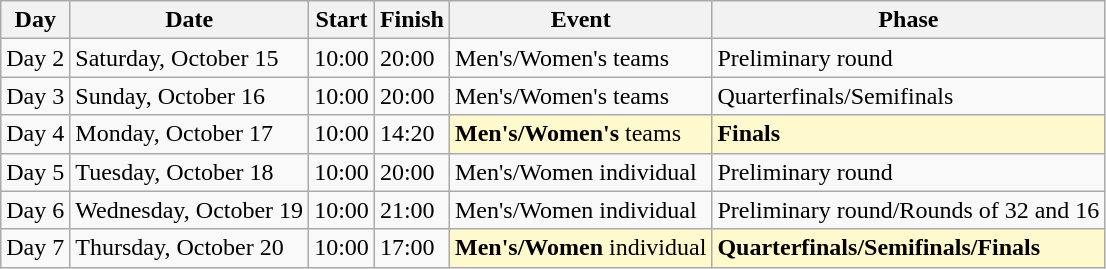<table class=wikitable>
<tr>
<th>Day</th>
<th>Date</th>
<th>Start</th>
<th>Finish</th>
<th>Event</th>
<th>Phase</th>
</tr>
<tr>
<td>Day 2</td>
<td>Saturday, October 15</td>
<td>10:00</td>
<td>20:00</td>
<td>Men's/Women's teams</td>
<td>Preliminary round</td>
</tr>
<tr>
<td>Day 3</td>
<td>Sunday, October 16</td>
<td>10:00</td>
<td>20:00</td>
<td>Men's/Women's teams</td>
<td>Quarterfinals/Semifinals</td>
</tr>
<tr>
<td>Day 4</td>
<td>Monday, October 17</td>
<td>10:00</td>
<td>14:20</td>
<td style=background:lemonchiffon><strong> Men's/Women's</strong> teams</td>
<td style=background:lemonchiffon><strong>Finals</strong></td>
</tr>
<tr>
<td>Day 5</td>
<td>Tuesday, October 18</td>
<td>10:00</td>
<td>20:00</td>
<td>Men's/Women individual</td>
<td>Preliminary round</td>
</tr>
<tr>
<td>Day 6</td>
<td>Wednesday, October 19</td>
<td>10:00</td>
<td>21:00</td>
<td>Men's/Women individual</td>
<td>Preliminary round/Rounds of 32 and 16</td>
</tr>
<tr>
<td>Day 7</td>
<td>Thursday, October 20</td>
<td>10:00</td>
<td>17:00</td>
<td style=background:lemonchiffon><strong>Men's/Women</strong> individual</td>
<td style=background:lemonchiffon><strong>Quarterfinals/Semifinals/Finals</strong></td>
</tr>
</table>
